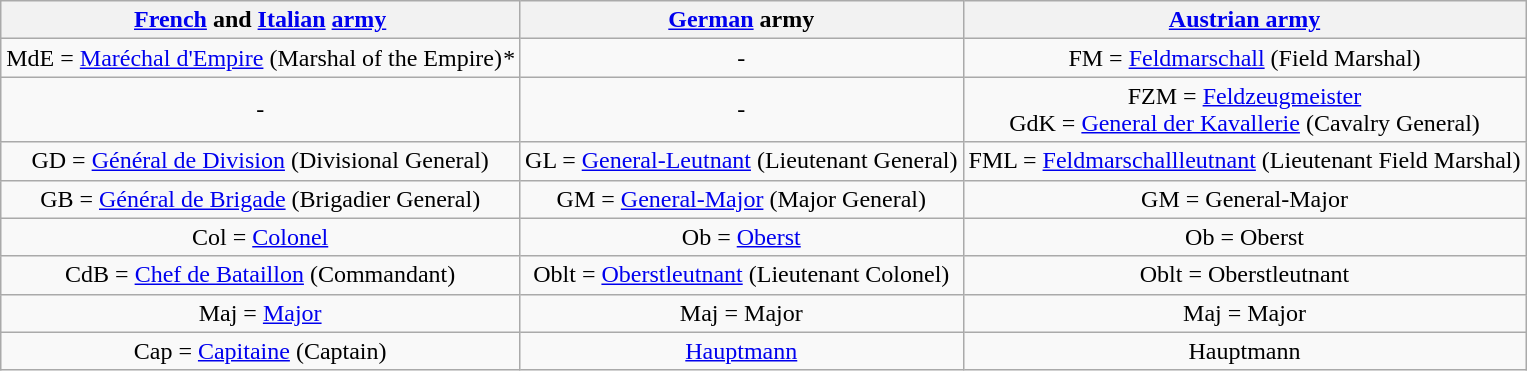<table class="wikitable">
<tr>
<th><a href='#'>French</a> and <a href='#'>Italian</a> <a href='#'>army</a></th>
<th><a href='#'>German</a> army</th>
<th><a href='#'>Austrian army</a></th>
</tr>
<tr>
<td style="text-align:center;">MdE = <a href='#'>Maréchal d'Empire</a> (Marshal of the Empire)<em>*</em></td>
<td style="text-align:center;">-</td>
<td style="text-align:center;">FM = <a href='#'>Feldmarschall</a> (Field Marshal)</td>
</tr>
<tr>
<td style="text-align:center;">-</td>
<td style="text-align:center;">-</td>
<td style="text-align:center;">FZM = <a href='#'>Feldzeugmeister</a> <br> GdK = <a href='#'>General der Kavallerie</a> (Cavalry General)</td>
</tr>
<tr>
<td style="text-align:center;">GD = <a href='#'>Général de Division</a> (Divisional General)</td>
<td style="text-align:center;">GL = <a href='#'>General-Leutnant</a> (Lieutenant General)</td>
<td style="text-align:center;">FML = <a href='#'>Feldmarschallleutnant</a> (Lieutenant Field Marshal)</td>
</tr>
<tr>
<td style="text-align:center;">GB = <a href='#'>Général de Brigade</a> (Brigadier General)</td>
<td style="text-align:center;">GM = <a href='#'>General-Major</a> (Major General)</td>
<td style="text-align:center;">GM = General-Major</td>
</tr>
<tr style="text-align:center;">
<td>Col = <a href='#'>Colonel</a></td>
<td>Ob = <a href='#'>Oberst</a></td>
<td>Ob = Oberst</td>
</tr>
<tr style="text-align:center;">
<td>CdB = <a href='#'>Chef de Bataillon</a> (Commandant)</td>
<td>Oblt = <a href='#'>Oberstleutnant</a> (Lieutenant Colonel)</td>
<td>Oblt = Oberstleutnant</td>
</tr>
<tr style="text-align:center;">
<td>Maj = <a href='#'>Major</a></td>
<td>Maj = Major</td>
<td>Maj = Major</td>
</tr>
<tr>
<td style="text-align:center;">Cap = <a href='#'>Capitaine</a> (Captain)</td>
<td style="text-align:center;"><a href='#'>Hauptmann</a></td>
<td style="text-align:center;">Hauptmann</td>
</tr>
</table>
